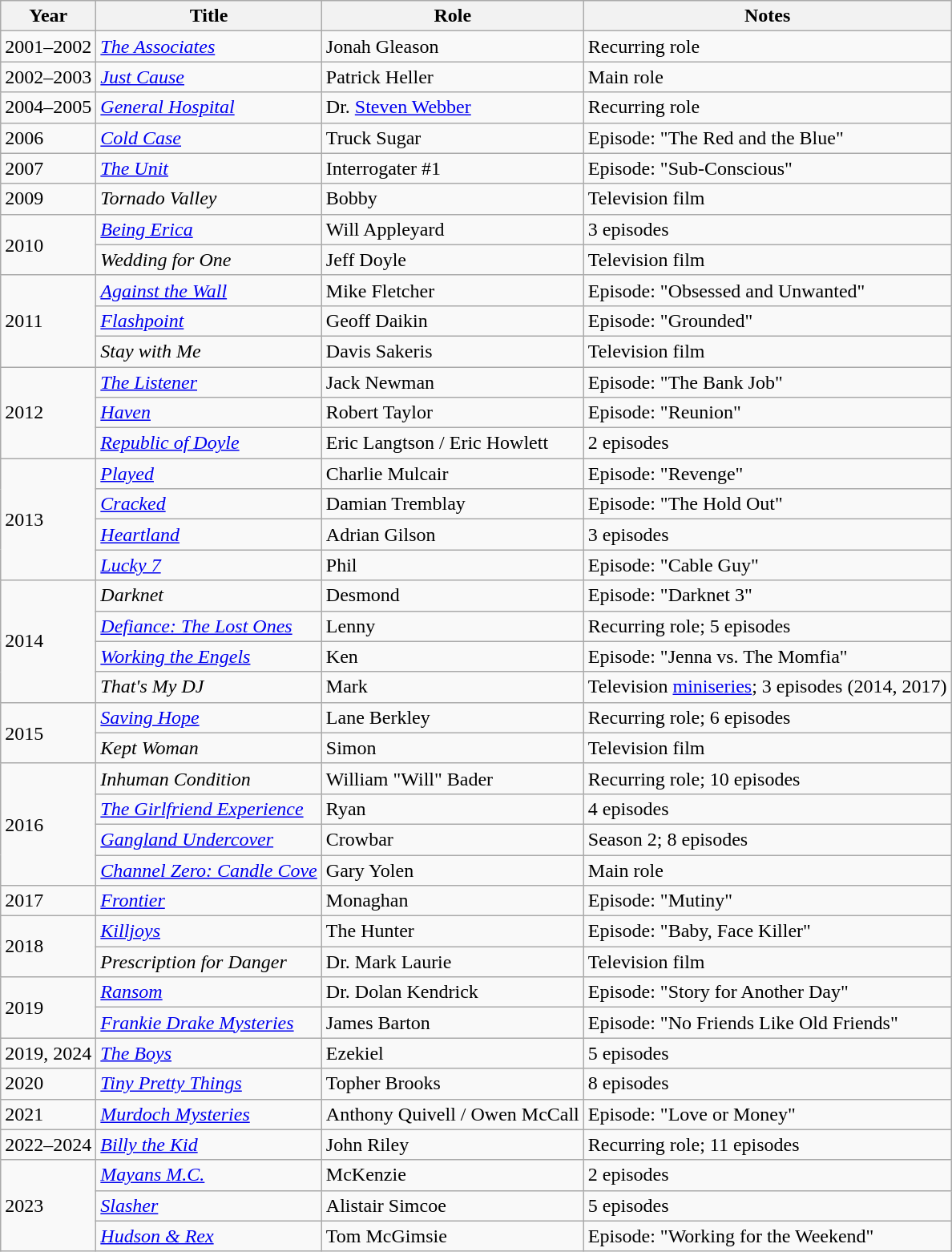<table class="wikitable sortable">
<tr>
<th>Year</th>
<th>Title</th>
<th>Role</th>
<th class="unsortable">Notes</th>
</tr>
<tr>
<td>2001–2002</td>
<td data-sort-value="Associates, The"><em><a href='#'>The Associates</a></em></td>
<td>Jonah Gleason</td>
<td>Recurring role</td>
</tr>
<tr>
<td>2002–2003</td>
<td><em><a href='#'>Just Cause</a></em></td>
<td>Patrick Heller</td>
<td>Main role</td>
</tr>
<tr>
<td>2004–2005</td>
<td><em><a href='#'>General Hospital</a></em></td>
<td>Dr. <a href='#'>Steven Webber</a></td>
<td>Recurring role</td>
</tr>
<tr>
<td>2006</td>
<td><em><a href='#'>Cold Case</a></em></td>
<td>Truck Sugar</td>
<td>Episode: "The Red and the Blue"</td>
</tr>
<tr>
<td>2007</td>
<td data-sort-value="Unit, The"><em><a href='#'>The Unit</a></em></td>
<td>Interrogater #1</td>
<td>Episode: "Sub-Conscious"</td>
</tr>
<tr>
<td>2009</td>
<td><em>Tornado Valley</em></td>
<td>Bobby</td>
<td>Television film</td>
</tr>
<tr>
<td rowspan=2>2010</td>
<td><em><a href='#'>Being Erica</a></em></td>
<td>Will Appleyard</td>
<td>3 episodes</td>
</tr>
<tr>
<td><em>Wedding for One</em></td>
<td>Jeff Doyle</td>
<td>Television film</td>
</tr>
<tr>
<td rowspan=3>2011</td>
<td><em><a href='#'>Against the Wall</a></em></td>
<td>Mike Fletcher</td>
<td>Episode: "Obsessed and Unwanted"</td>
</tr>
<tr>
<td><em><a href='#'>Flashpoint</a></em></td>
<td>Geoff Daikin</td>
<td>Episode: "Grounded"</td>
</tr>
<tr>
<td><em>Stay with Me</em></td>
<td>Davis Sakeris</td>
<td>Television film</td>
</tr>
<tr>
<td rowspan=3>2012</td>
<td data-sort-value="Listener, The"><em><a href='#'>The Listener</a></em></td>
<td>Jack Newman</td>
<td>Episode: "The Bank Job"</td>
</tr>
<tr>
<td><em><a href='#'>Haven</a></em></td>
<td>Robert Taylor</td>
<td>Episode: "Reunion"</td>
</tr>
<tr>
<td><em><a href='#'>Republic of Doyle</a></em></td>
<td>Eric Langtson / Eric Howlett</td>
<td>2 episodes</td>
</tr>
<tr>
<td rowspan=4>2013</td>
<td><em><a href='#'>Played</a></em></td>
<td>Charlie Mulcair</td>
<td>Episode: "Revenge"</td>
</tr>
<tr>
<td><em><a href='#'>Cracked</a></em></td>
<td>Damian Tremblay</td>
<td>Episode: "The Hold Out"</td>
</tr>
<tr>
<td><em><a href='#'>Heartland</a></em></td>
<td>Adrian Gilson</td>
<td>3 episodes</td>
</tr>
<tr>
<td><em><a href='#'>Lucky 7</a></em></td>
<td>Phil</td>
<td>Episode: "Cable Guy"</td>
</tr>
<tr>
<td rowspan=4>2014</td>
<td><em>Darknet</em></td>
<td>Desmond</td>
<td>Episode: "Darknet 3"</td>
</tr>
<tr>
<td><em><a href='#'>Defiance: The Lost Ones</a></em></td>
<td>Lenny</td>
<td>Recurring role; 5 episodes</td>
</tr>
<tr>
<td><em><a href='#'>Working the Engels</a></em></td>
<td>Ken</td>
<td>Episode: "Jenna vs. The Momfia"</td>
</tr>
<tr>
<td><em>That's My DJ</em></td>
<td>Mark</td>
<td>Television <a href='#'>miniseries</a>; 3 episodes (2014, 2017)</td>
</tr>
<tr>
<td rowspan=2>2015</td>
<td><em><a href='#'>Saving Hope</a></em></td>
<td>Lane Berkley</td>
<td>Recurring role; 6 episodes</td>
</tr>
<tr>
<td><em>Kept Woman</em></td>
<td>Simon</td>
<td>Television film</td>
</tr>
<tr>
<td rowspan=4>2016</td>
<td><em>Inhuman Condition</em></td>
<td>William "Will" Bader</td>
<td>Recurring role; 10 episodes</td>
</tr>
<tr>
<td data-sort-value="Girlfriend Experience, The"><em><a href='#'>The Girlfriend Experience</a></em></td>
<td>Ryan</td>
<td>4 episodes</td>
</tr>
<tr>
<td><em><a href='#'>Gangland Undercover</a></em></td>
<td>Crowbar</td>
<td>Season 2; 8 episodes</td>
</tr>
<tr>
<td><em><a href='#'>Channel Zero: Candle Cove</a></em></td>
<td>Gary Yolen</td>
<td>Main role</td>
</tr>
<tr>
<td>2017</td>
<td><em><a href='#'>Frontier</a></em></td>
<td>Monaghan</td>
<td>Episode: "Mutiny"</td>
</tr>
<tr>
<td rowspan=2>2018</td>
<td><em><a href='#'>Killjoys</a></em></td>
<td>The Hunter</td>
<td>Episode: "Baby, Face Killer"</td>
</tr>
<tr>
<td><em>Prescription for Danger</em></td>
<td>Dr. Mark Laurie</td>
<td>Television film</td>
</tr>
<tr>
<td rowspan=2>2019</td>
<td><em><a href='#'>Ransom</a></em></td>
<td>Dr. Dolan Kendrick</td>
<td>Episode: "Story for Another Day"</td>
</tr>
<tr>
<td><em><a href='#'>Frankie Drake Mysteries</a></em></td>
<td>James Barton</td>
<td>Episode: "No Friends Like Old Friends"</td>
</tr>
<tr>
<td>2019, 2024</td>
<td data-sort-value="Boys, The"><em><a href='#'>The Boys</a></em></td>
<td>Ezekiel</td>
<td>5 episodes</td>
</tr>
<tr>
<td>2020</td>
<td><em><a href='#'>Tiny Pretty Things</a></em></td>
<td>Topher Brooks</td>
<td>8 episodes</td>
</tr>
<tr>
<td>2021</td>
<td><em><a href='#'>Murdoch Mysteries</a></em></td>
<td>Anthony Quivell / Owen McCall</td>
<td>Episode: "Love or Money"</td>
</tr>
<tr>
<td>2022–2024</td>
<td><em><a href='#'>Billy the Kid</a></em></td>
<td>John Riley</td>
<td>Recurring role; 11 episodes</td>
</tr>
<tr>
<td rowspan=3>2023</td>
<td><em><a href='#'>Mayans M.C.</a></em></td>
<td>McKenzie</td>
<td>2 episodes</td>
</tr>
<tr>
<td><em><a href='#'>Slasher</a></em></td>
<td>Alistair Simcoe</td>
<td>5 episodes</td>
</tr>
<tr>
<td><em><a href='#'>Hudson & Rex</a></em></td>
<td>Tom McGimsie</td>
<td>Episode: "Working for the Weekend"</td>
</tr>
</table>
